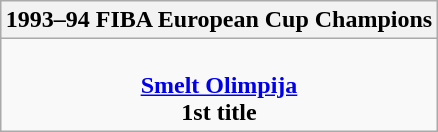<table class=wikitable style="text-align:center; margin:auto">
<tr>
<th>1993–94 FIBA European Cup Champions</th>
</tr>
<tr>
<td><br> <strong><a href='#'>Smelt Olimpija</a></strong> <br> <strong>1st title</strong></td>
</tr>
</table>
